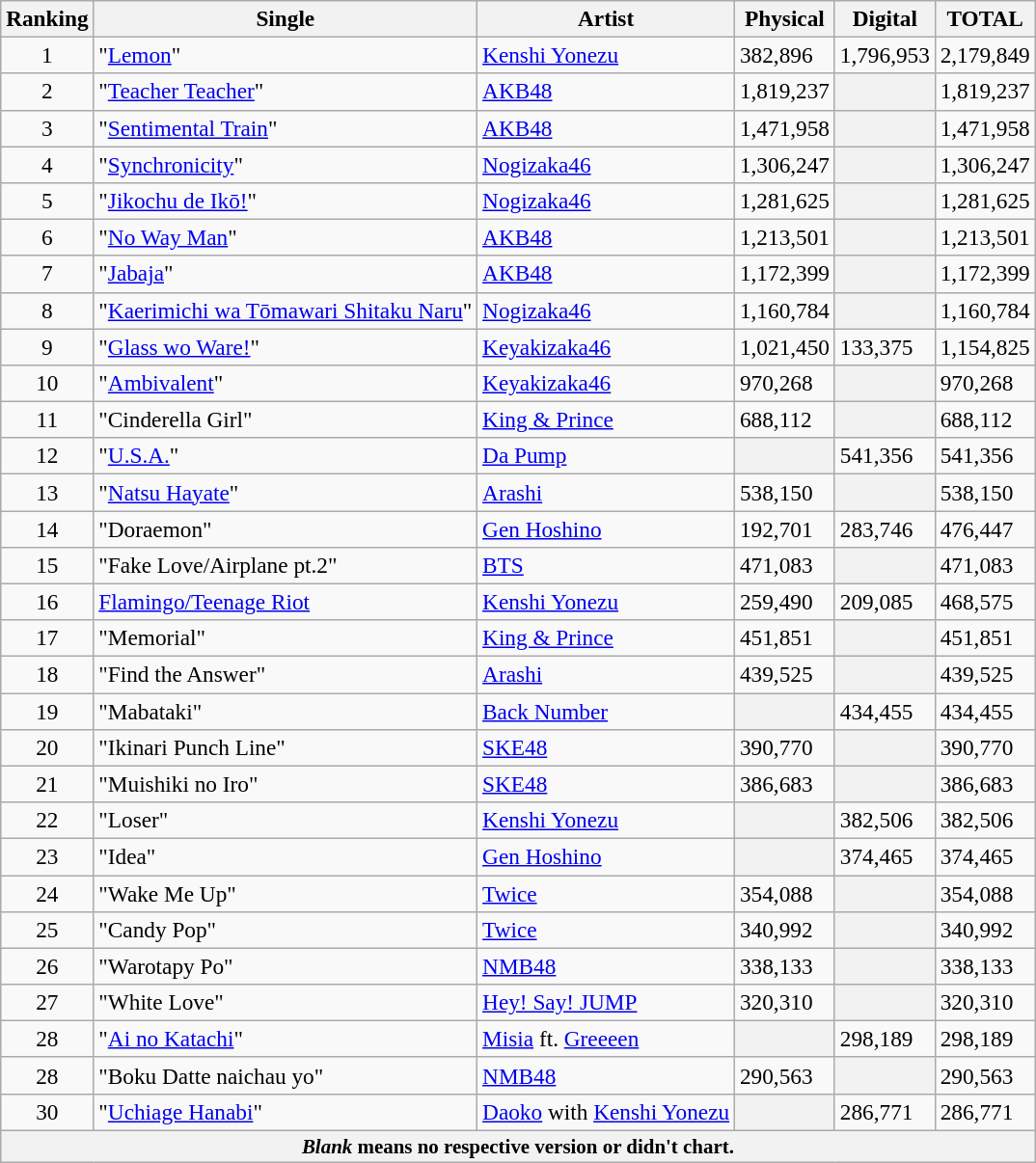<table class="wikitable sortable" style="font-size:97%;">
<tr>
<th>Ranking</th>
<th>Single</th>
<th>Artist</th>
<th>Physical</th>
<th>Digital</th>
<th>TOTAL</th>
</tr>
<tr>
<td align="center">1</td>
<td>"<a href='#'>Lemon</a>"</td>
<td><a href='#'>Kenshi Yonezu</a></td>
<td>382,896</td>
<td>1,796,953</td>
<td>2,179,849</td>
</tr>
<tr>
<td align="center">2</td>
<td>"<a href='#'>Teacher Teacher</a>"</td>
<td><a href='#'>AKB48</a></td>
<td>1,819,237</td>
<th></th>
<td>1,819,237</td>
</tr>
<tr>
<td align="center">3</td>
<td>"<a href='#'>Sentimental Train</a>"</td>
<td><a href='#'>AKB48</a></td>
<td>1,471,958</td>
<th></th>
<td>1,471,958</td>
</tr>
<tr>
<td align="center">4</td>
<td>"<a href='#'>Synchronicity</a>"</td>
<td><a href='#'>Nogizaka46</a></td>
<td>1,306,247</td>
<th></th>
<td>1,306,247</td>
</tr>
<tr>
<td align="center">5</td>
<td>"<a href='#'>Jikochu de Ikō!</a>"</td>
<td><a href='#'>Nogizaka46</a></td>
<td>1,281,625</td>
<th></th>
<td>1,281,625</td>
</tr>
<tr>
<td align="center">6</td>
<td>"<a href='#'>No Way Man</a>"</td>
<td><a href='#'>AKB48</a></td>
<td>1,213,501</td>
<th></th>
<td>1,213,501</td>
</tr>
<tr>
<td align="center">7</td>
<td>"<a href='#'>Jabaja</a>"</td>
<td><a href='#'>AKB48</a></td>
<td>1,172,399</td>
<th></th>
<td>1,172,399</td>
</tr>
<tr>
<td align="center">8</td>
<td>"<a href='#'>Kaerimichi wa Tōmawari Shitaku Naru</a>"</td>
<td><a href='#'>Nogizaka46</a></td>
<td>1,160,784</td>
<th></th>
<td>1,160,784</td>
</tr>
<tr>
<td align="center">9</td>
<td>"<a href='#'>Glass wo Ware!</a>"</td>
<td><a href='#'>Keyakizaka46</a></td>
<td>1,021,450</td>
<td>133,375</td>
<td>1,154,825</td>
</tr>
<tr>
<td align="center">10</td>
<td>"<a href='#'>Ambivalent</a>"</td>
<td><a href='#'>Keyakizaka46</a></td>
<td>970,268</td>
<th></th>
<td>970,268</td>
</tr>
<tr>
<td align="center">11</td>
<td>"Cinderella Girl"</td>
<td><a href='#'>King & Prince</a></td>
<td>688,112</td>
<th></th>
<td>688,112</td>
</tr>
<tr>
<td align="center">12</td>
<td>"<a href='#'>U.S.A.</a>"</td>
<td><a href='#'>Da Pump</a></td>
<th></th>
<td>541,356</td>
<td>541,356</td>
</tr>
<tr>
<td align="center">13</td>
<td>"<a href='#'>Natsu Hayate</a>"</td>
<td><a href='#'>Arashi</a></td>
<td>538,150</td>
<th></th>
<td>538,150</td>
</tr>
<tr>
<td align="center">14</td>
<td>"Doraemon"</td>
<td><a href='#'>Gen Hoshino</a></td>
<td>192,701</td>
<td>283,746</td>
<td>476,447</td>
</tr>
<tr>
<td align="center">15</td>
<td>"Fake Love/Airplane pt.2"</td>
<td><a href='#'>BTS</a></td>
<td>471,083</td>
<th></th>
<td>471,083</td>
</tr>
<tr>
<td align="center">16</td>
<td><a href='#'>Flamingo/Teenage Riot</a></td>
<td><a href='#'>Kenshi Yonezu</a></td>
<td>259,490</td>
<td>209,085</td>
<td>468,575</td>
</tr>
<tr>
<td align="center">17</td>
<td>"Memorial"</td>
<td><a href='#'>King & Prince</a></td>
<td>451,851</td>
<th></th>
<td>451,851</td>
</tr>
<tr>
<td align="center">18</td>
<td>"Find the Answer"</td>
<td><a href='#'>Arashi</a></td>
<td>439,525</td>
<th></th>
<td>439,525</td>
</tr>
<tr>
<td align="center">19</td>
<td>"Mabataki"</td>
<td><a href='#'>Back Number</a></td>
<th></th>
<td>434,455</td>
<td>434,455</td>
</tr>
<tr>
<td align="center">20</td>
<td>"Ikinari Punch Line"</td>
<td><a href='#'>SKE48</a></td>
<td>390,770</td>
<th></th>
<td>390,770</td>
</tr>
<tr>
<td align="center">21</td>
<td>"Muishiki no Iro"</td>
<td><a href='#'>SKE48</a></td>
<td>386,683</td>
<th></th>
<td>386,683</td>
</tr>
<tr>
<td align="center">22</td>
<td>"Loser"</td>
<td><a href='#'>Kenshi Yonezu</a></td>
<th></th>
<td>382,506</td>
<td>382,506</td>
</tr>
<tr>
<td align="center">23</td>
<td>"Idea"</td>
<td><a href='#'>Gen Hoshino</a></td>
<th></th>
<td>374,465</td>
<td>374,465</td>
</tr>
<tr>
<td align="center">24</td>
<td>"Wake Me Up"</td>
<td><a href='#'>Twice</a></td>
<td>354,088</td>
<th></th>
<td>354,088</td>
</tr>
<tr>
<td align="center">25</td>
<td>"Candy Pop"</td>
<td><a href='#'>Twice</a></td>
<td>340,992</td>
<th></th>
<td>340,992</td>
</tr>
<tr>
<td align="center">26</td>
<td>"Warotapy Po"</td>
<td><a href='#'>NMB48</a></td>
<td>338,133</td>
<th></th>
<td>338,133</td>
</tr>
<tr>
<td align="center">27</td>
<td>"White Love"</td>
<td><a href='#'>Hey! Say! JUMP</a></td>
<td>320,310</td>
<th></th>
<td>320,310</td>
</tr>
<tr>
<td align="center">28</td>
<td>"<a href='#'>Ai no Katachi</a>"</td>
<td><a href='#'>Misia</a> ft. <a href='#'>Greeeen</a></td>
<th></th>
<td>298,189</td>
<td>298,189</td>
</tr>
<tr>
<td align="center">28</td>
<td>"Boku Datte naichau yo"</td>
<td><a href='#'>NMB48</a></td>
<td>290,563</td>
<th></th>
<td>290,563</td>
</tr>
<tr>
<td align="center">30</td>
<td>"<a href='#'>Uchiage Hanabi</a>"</td>
<td><a href='#'>Daoko</a> with <a href='#'>Kenshi Yonezu</a></td>
<th></th>
<td>286,771</td>
<td>286,771</td>
</tr>
<tr>
<th colspan="6" style="font-size:90%"><em>Blank</em> means no respective version or didn't chart.</th>
</tr>
</table>
